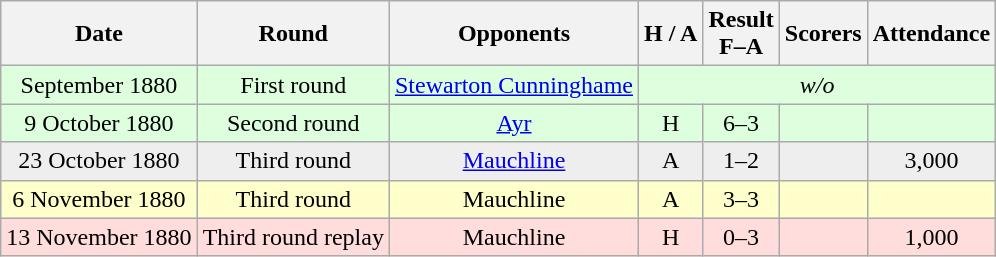<table class="wikitable" style="text-align:center">
<tr>
<th>Date</th>
<th>Round</th>
<th>Opponents</th>
<th>H / A</th>
<th>Result<br>F–A</th>
<th>Scorers</th>
<th>Attendance</th>
</tr>
<tr bgcolor=#ddffdd>
<td>September 1880</td>
<td>First round</td>
<td><a href='#'>Stewarton Cunninghame</a></td>
<td colspan="4"><em>w/o</em></td>
</tr>
<tr bgcolor=#ddffdd>
<td>9 October 1880</td>
<td>Second round</td>
<td><a href='#'>Ayr</a></td>
<td>H</td>
<td>6–3</td>
<td></td>
<td></td>
</tr>
<tr bgcolor=#eeeeee>
<td>23 October 1880</td>
<td>Third round</td>
<td><a href='#'>Mauchline</a></td>
<td>A</td>
<td>1–2</td>
<td></td>
<td>3,000</td>
</tr>
<tr bgcolor=#ffffcc>
<td>6 November 1880</td>
<td>Third round</td>
<td>Mauchline</td>
<td>A</td>
<td>3–3</td>
<td></td>
<td></td>
</tr>
<tr bgcolor=#ffdddd>
<td>13 November 1880</td>
<td>Third round replay</td>
<td>Mauchline</td>
<td>H</td>
<td>0–3</td>
<td></td>
<td>1,000</td>
</tr>
</table>
